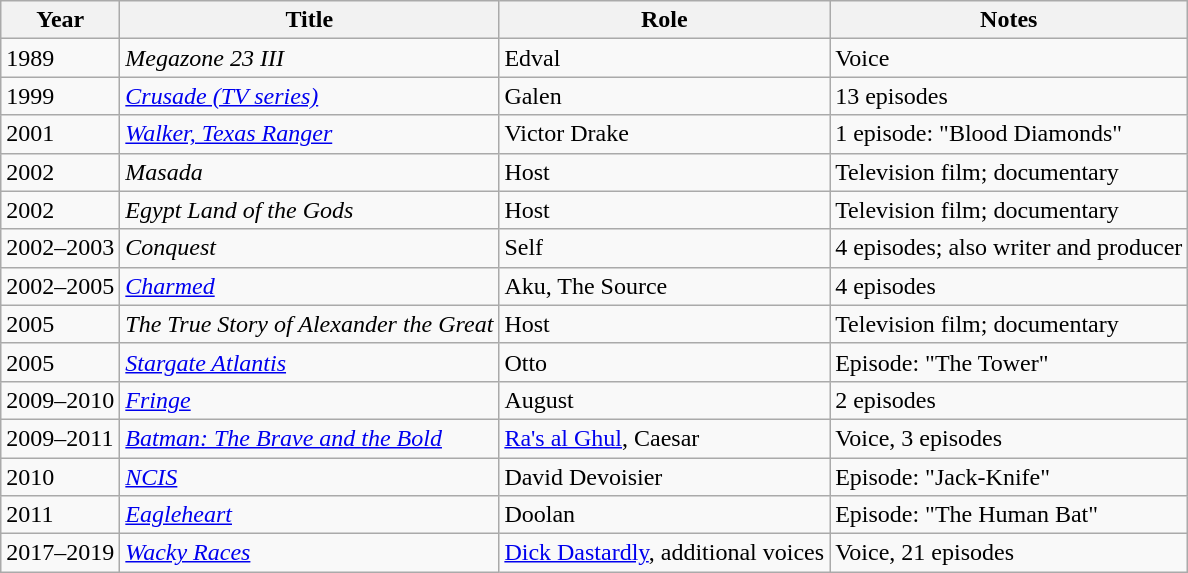<table class="wikitable sortable">
<tr>
<th>Year</th>
<th>Title</th>
<th>Role</th>
<th>Notes</th>
</tr>
<tr>
<td>1989</td>
<td><em>Megazone 23 III</em></td>
<td>Edval</td>
<td>Voice</td>
</tr>
<tr>
<td>1999</td>
<td><em><a href='#'>Crusade (TV series)</a></em></td>
<td>Galen</td>
<td>13 episodes</td>
</tr>
<tr>
<td>2001</td>
<td><em><a href='#'>Walker, Texas Ranger</a></em></td>
<td>Victor Drake</td>
<td>1 episode: "Blood Diamonds"</td>
</tr>
<tr>
<td>2002</td>
<td><em>Masada</em></td>
<td>Host</td>
<td>Television film; documentary</td>
</tr>
<tr>
<td>2002</td>
<td><em>Egypt Land of the Gods</em></td>
<td>Host</td>
<td>Television film; documentary</td>
</tr>
<tr>
<td>2002–2003</td>
<td><em>Conquest</em></td>
<td>Self</td>
<td>4 episodes; also writer and producer</td>
</tr>
<tr>
<td>2002–2005</td>
<td><em><a href='#'>Charmed</a></em></td>
<td>Aku, The Source</td>
<td>4 episodes</td>
</tr>
<tr>
<td>2005</td>
<td><em>The True Story of Alexander the Great</em></td>
<td>Host</td>
<td>Television film; documentary</td>
</tr>
<tr>
<td>2005</td>
<td><em><a href='#'>Stargate Atlantis</a></em></td>
<td>Otto</td>
<td>Episode: "The Tower"</td>
</tr>
<tr>
<td>2009–2010</td>
<td><em><a href='#'>Fringe</a></em></td>
<td>August</td>
<td>2 episodes</td>
</tr>
<tr>
<td>2009–2011</td>
<td><em><a href='#'>Batman: The Brave and the Bold</a></em></td>
<td><a href='#'>Ra's al Ghul</a>, Caesar</td>
<td>Voice, 3 episodes</td>
</tr>
<tr>
<td>2010</td>
<td><em><a href='#'>NCIS</a></em></td>
<td>David Devoisier</td>
<td>Episode: "Jack-Knife"</td>
</tr>
<tr>
<td>2011</td>
<td><em><a href='#'>Eagleheart</a></em></td>
<td>Doolan</td>
<td>Episode: "The Human Bat"</td>
</tr>
<tr>
<td>2017–2019</td>
<td><em><a href='#'>Wacky Races</a></em></td>
<td><a href='#'>Dick Dastardly</a>, additional voices</td>
<td>Voice, 21 episodes</td>
</tr>
</table>
